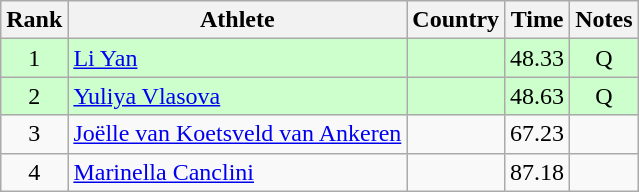<table class="wikitable" style="text-align:center">
<tr>
<th>Rank</th>
<th>Athlete</th>
<th>Country</th>
<th>Time</th>
<th>Notes</th>
</tr>
<tr bgcolor=ccffcc>
<td>1</td>
<td align=left><a href='#'>Li Yan</a></td>
<td align=left></td>
<td>48.33</td>
<td>Q</td>
</tr>
<tr bgcolor=ccffcc>
<td>2</td>
<td align=left><a href='#'>Yuliya Vlasova</a></td>
<td align=left></td>
<td>48.63</td>
<td>Q</td>
</tr>
<tr>
<td>3</td>
<td align=left><a href='#'>Joëlle van Koetsveld van Ankeren</a></td>
<td align=left></td>
<td>67.23</td>
<td></td>
</tr>
<tr>
<td>4</td>
<td align=left><a href='#'>Marinella Canclini</a></td>
<td align=left></td>
<td>87.18</td>
<td></td>
</tr>
</table>
